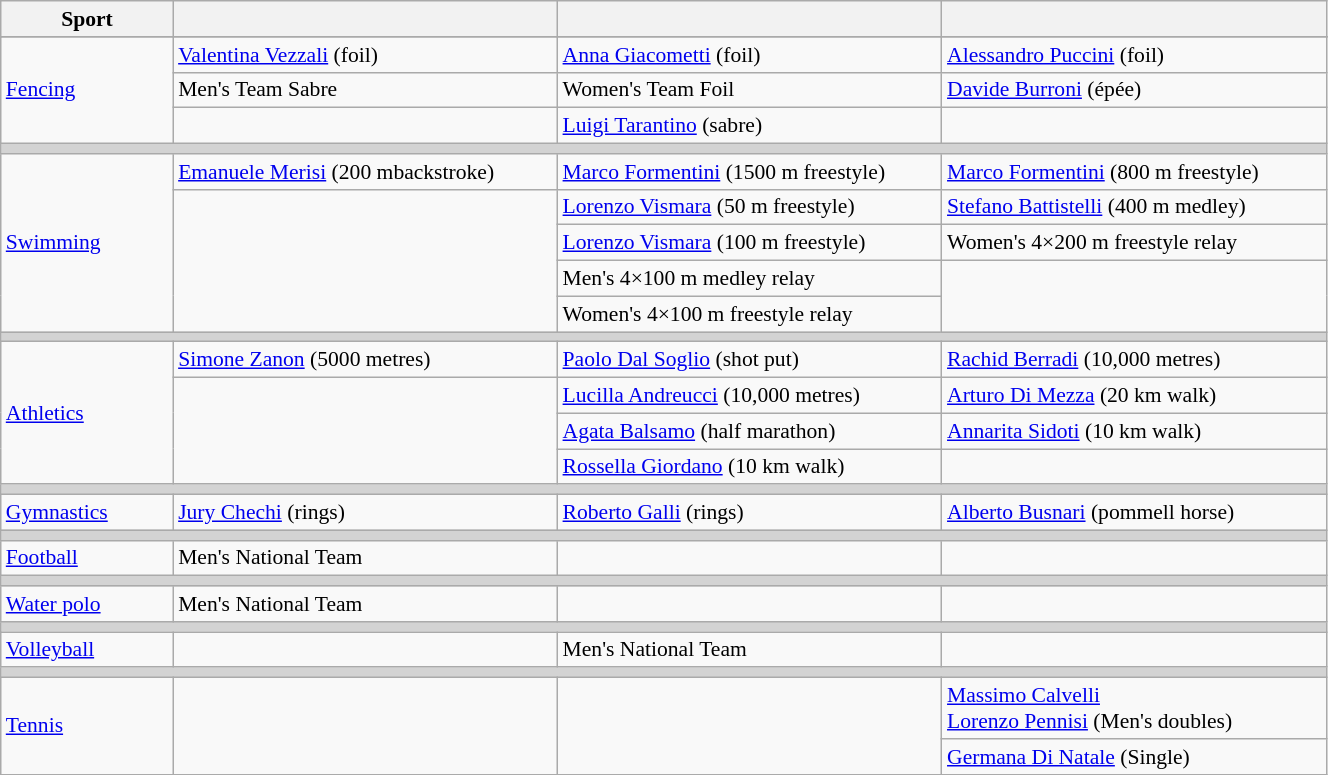<table class="wikitable" width=70% style="font-size:90%; text-align:left;">
<tr>
<th width=13%>Sport</th>
<th width=29%></th>
<th width=29%></th>
<th width=29%></th>
</tr>
<tr>
</tr>
<tr>
<td rowspan=3> <a href='#'>Fencing</a></td>
<td><a href='#'>Valentina Vezzali</a> (foil)</td>
<td><a href='#'>Anna Giacometti</a> (foil)</td>
<td><a href='#'>Alessandro Puccini</a> (foil)</td>
</tr>
<tr>
<td>Men's Team Sabre</td>
<td>Women's Team Foil</td>
<td><a href='#'>Davide Burroni</a> (épée)</td>
</tr>
<tr>
<td></td>
<td><a href='#'>Luigi Tarantino</a> (sabre)</td>
<td></td>
</tr>
<tr bgcolor=lightgrey>
<td colspan=4></td>
</tr>
<tr>
<td rowspan=5> <a href='#'>Swimming</a></td>
<td><a href='#'>Emanuele Merisi</a> (200 mbackstroke)</td>
<td><a href='#'>Marco Formentini</a> (1500 m freestyle)</td>
<td><a href='#'>Marco Formentini</a> (800 m freestyle)</td>
</tr>
<tr>
<td rowspan=4></td>
<td><a href='#'>Lorenzo Vismara</a> (50 m freestyle)</td>
<td><a href='#'>Stefano Battistelli</a> (400 m medley)</td>
</tr>
<tr>
<td><a href='#'>Lorenzo Vismara</a> (100 m freestyle)</td>
<td>Women's 4×200 m freestyle relay</td>
</tr>
<tr>
<td>Men's 4×100 m medley relay</td>
<td rowspan=2></td>
</tr>
<tr>
<td>Women's 4×100 m freestyle relay</td>
</tr>
<tr bgcolor=lightgrey>
<td colspan=4></td>
</tr>
<tr>
<td rowspan=4> <a href='#'>Athletics</a></td>
<td><a href='#'>Simone Zanon</a> (5000 metres)</td>
<td><a href='#'>Paolo Dal Soglio</a> (shot put)</td>
<td><a href='#'>Rachid Berradi</a> (10,000 metres)</td>
</tr>
<tr>
<td rowspan=3></td>
<td><a href='#'>Lucilla Andreucci</a> (10,000 metres)</td>
<td><a href='#'>Arturo Di Mezza</a> (20 km walk)</td>
</tr>
<tr>
<td><a href='#'>Agata Balsamo</a> (half marathon)</td>
<td><a href='#'>Annarita Sidoti</a> (10 km walk)</td>
</tr>
<tr>
<td><a href='#'>Rossella Giordano</a> (10 km walk)</td>
<td></td>
</tr>
<tr bgcolor=lightgrey>
<td colspan=4></td>
</tr>
<tr>
<td rowspan=1> <a href='#'>Gymnastics</a></td>
<td><a href='#'>Jury Chechi</a> (rings)</td>
<td><a href='#'>Roberto Galli</a> (rings)</td>
<td><a href='#'>Alberto Busnari</a> (pommell horse)</td>
</tr>
<tr bgcolor=lightgrey>
<td colspan=4></td>
</tr>
<tr>
<td rowspan=1> <a href='#'>Football</a></td>
<td>Men's National Team</td>
<td></td>
<td></td>
</tr>
<tr bgcolor=lightgrey>
<td colspan=4></td>
</tr>
<tr>
<td rowspan=1> <a href='#'>Water polo</a></td>
<td>Men's National Team</td>
<td></td>
<td></td>
</tr>
<tr bgcolor=lightgrey>
<td colspan=4></td>
</tr>
<tr>
<td rowspan=1> <a href='#'>Volleyball</a></td>
<td></td>
<td>Men's National Team</td>
<td></td>
</tr>
<tr bgcolor=lightgrey>
<td colspan=4></td>
</tr>
<tr>
<td rowspan=2> <a href='#'>Tennis</a></td>
<td rowspan=2></td>
<td rowspan=2></td>
<td><a href='#'>Massimo Calvelli</a><br><a href='#'>Lorenzo Pennisi</a> (Men's doubles)</td>
</tr>
<tr>
<td><a href='#'>Germana Di Natale</a> (Single)</td>
</tr>
</table>
